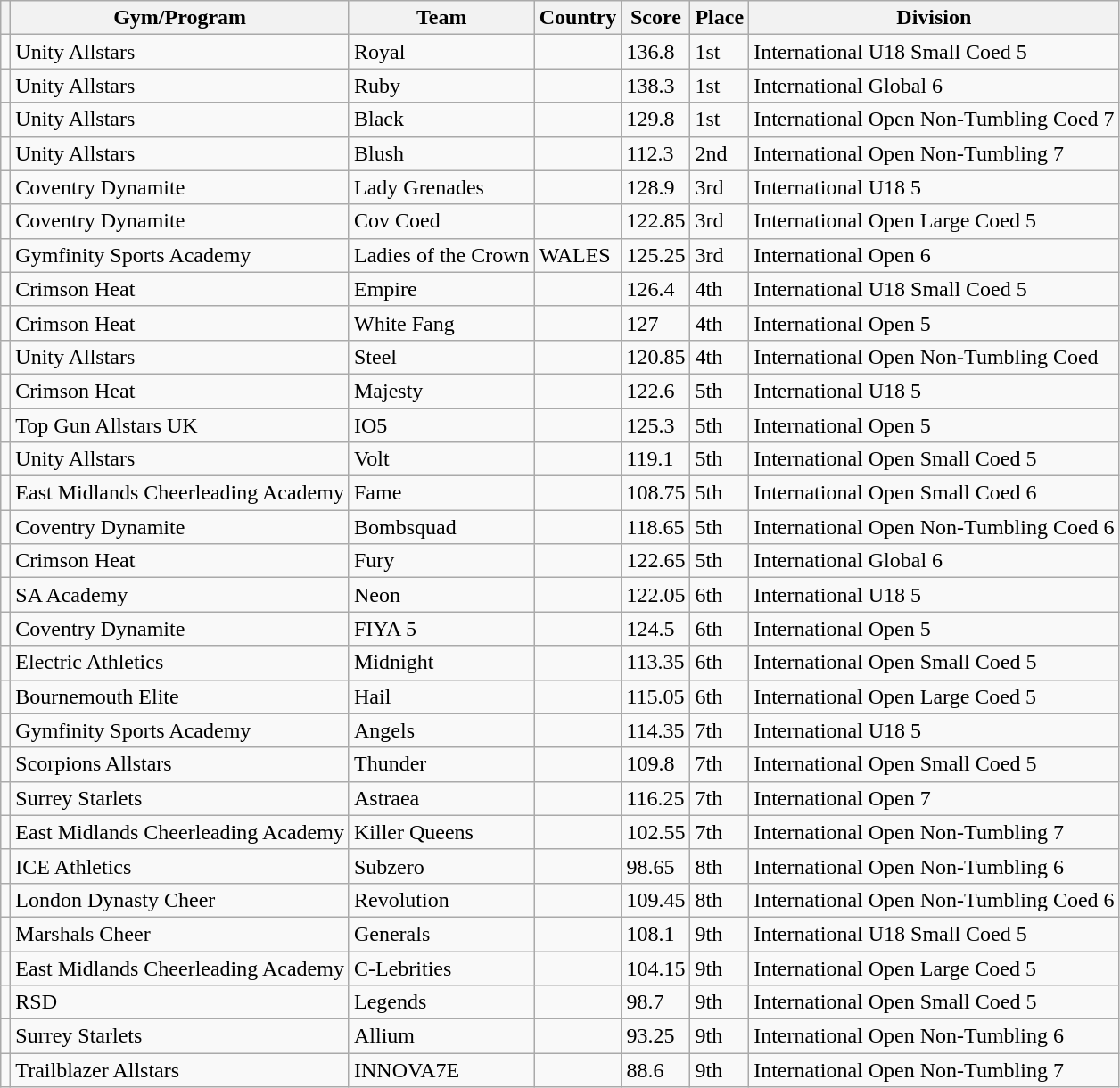<table class="wikitable">
<tr>
<th></th>
<th>Gym/Program</th>
<th>Team</th>
<th>Country</th>
<th>Score</th>
<th>Place</th>
<th>Division</th>
</tr>
<tr>
<td></td>
<td>Unity Allstars</td>
<td>Royal</td>
<td></td>
<td>136.8</td>
<td>1st</td>
<td>International U18 Small Coed 5</td>
</tr>
<tr>
<td></td>
<td>Unity Allstars</td>
<td>Ruby</td>
<td></td>
<td>138.3</td>
<td>1st</td>
<td>International Global 6</td>
</tr>
<tr>
<td></td>
<td>Unity Allstars</td>
<td>Black</td>
<td></td>
<td>129.8</td>
<td>1st</td>
<td>International Open Non-Tumbling Coed 7</td>
</tr>
<tr>
<td></td>
<td>Unity Allstars</td>
<td>Blush</td>
<td></td>
<td>112.3</td>
<td>2nd</td>
<td>International Open Non-Tumbling 7</td>
</tr>
<tr>
<td></td>
<td>Coventry Dynamite</td>
<td>Lady Grenades</td>
<td></td>
<td>128.9</td>
<td>3rd</td>
<td>International U18 5</td>
</tr>
<tr>
<td></td>
<td>Coventry Dynamite</td>
<td>Cov Coed</td>
<td></td>
<td>122.85</td>
<td>3rd</td>
<td>International Open Large Coed 5</td>
</tr>
<tr>
<td></td>
<td>Gymfinity Sports Academy</td>
<td>Ladies of the Crown</td>
<td>WALES</td>
<td>125.25</td>
<td>3rd</td>
<td>International Open 6</td>
</tr>
<tr>
<td></td>
<td>Crimson Heat</td>
<td>Empire</td>
<td></td>
<td>126.4</td>
<td>4th</td>
<td>International U18 Small Coed 5</td>
</tr>
<tr>
<td></td>
<td>Crimson Heat</td>
<td>White Fang</td>
<td></td>
<td>127</td>
<td>4th</td>
<td>International Open 5</td>
</tr>
<tr>
<td></td>
<td>Unity Allstars</td>
<td>Steel</td>
<td></td>
<td>120.85</td>
<td>4th</td>
<td>International Open Non-Tumbling Coed</td>
</tr>
<tr>
<td></td>
<td>Crimson Heat</td>
<td>Majesty</td>
<td></td>
<td>122.6</td>
<td>5th</td>
<td>International U18 5</td>
</tr>
<tr>
<td></td>
<td>Top Gun Allstars UK</td>
<td>IO5</td>
<td></td>
<td>125.3</td>
<td>5th</td>
<td>International Open 5</td>
</tr>
<tr>
<td></td>
<td>Unity Allstars</td>
<td>Volt</td>
<td></td>
<td>119.1</td>
<td>5th</td>
<td>International Open Small Coed 5</td>
</tr>
<tr>
<td></td>
<td>East Midlands Cheerleading Academy</td>
<td>Fame</td>
<td></td>
<td>108.75</td>
<td>5th</td>
<td>International Open Small Coed 6</td>
</tr>
<tr>
<td></td>
<td>Coventry Dynamite</td>
<td>Bombsquad</td>
<td></td>
<td>118.65</td>
<td>5th</td>
<td>International Open Non-Tumbling Coed 6</td>
</tr>
<tr>
<td></td>
<td>Crimson Heat</td>
<td>Fury</td>
<td></td>
<td>122.65</td>
<td>5th</td>
<td>International Global 6</td>
</tr>
<tr>
<td></td>
<td>SA Academy</td>
<td>Neon</td>
<td></td>
<td>122.05</td>
<td>6th</td>
<td>International U18 5</td>
</tr>
<tr>
<td></td>
<td>Coventry Dynamite</td>
<td>FIYA 5</td>
<td></td>
<td>124.5</td>
<td>6th</td>
<td>International Open 5</td>
</tr>
<tr>
<td></td>
<td>Electric Athletics</td>
<td>Midnight</td>
<td></td>
<td>113.35</td>
<td>6th</td>
<td>International Open Small Coed 5</td>
</tr>
<tr>
<td></td>
<td>Bournemouth Elite</td>
<td>Hail</td>
<td></td>
<td>115.05</td>
<td>6th</td>
<td>International Open Large Coed 5</td>
</tr>
<tr>
<td></td>
<td>Gymfinity Sports Academy</td>
<td>Angels</td>
<td></td>
<td>114.35</td>
<td>7th</td>
<td>International U18 5</td>
</tr>
<tr>
<td></td>
<td>Scorpions Allstars</td>
<td>Thunder</td>
<td></td>
<td>109.8</td>
<td>7th</td>
<td>International Open Small Coed 5</td>
</tr>
<tr>
<td></td>
<td>Surrey Starlets</td>
<td>Astraea</td>
<td></td>
<td>116.25</td>
<td>7th</td>
<td>International Open 7</td>
</tr>
<tr>
<td></td>
<td>East Midlands Cheerleading Academy</td>
<td>Killer Queens</td>
<td></td>
<td>102.55</td>
<td>7th</td>
<td>International Open Non-Tumbling 7</td>
</tr>
<tr>
<td></td>
<td>ICE Athletics</td>
<td>Subzero</td>
<td></td>
<td>98.65</td>
<td>8th</td>
<td>International Open Non-Tumbling 6</td>
</tr>
<tr>
<td></td>
<td>London Dynasty Cheer</td>
<td>Revolution</td>
<td></td>
<td>109.45</td>
<td>8th</td>
<td>International Open Non-Tumbling Coed 6</td>
</tr>
<tr>
<td></td>
<td>Marshals Cheer</td>
<td>Generals</td>
<td></td>
<td>108.1</td>
<td>9th</td>
<td>International U18 Small Coed 5</td>
</tr>
<tr>
<td></td>
<td>East Midlands Cheerleading Academy</td>
<td>C-Lebrities</td>
<td></td>
<td>104.15</td>
<td>9th</td>
<td>International Open Large Coed 5</td>
</tr>
<tr>
<td></td>
<td>RSD</td>
<td>Legends</td>
<td></td>
<td>98.7</td>
<td>9th</td>
<td>International Open Small Coed 5</td>
</tr>
<tr>
<td></td>
<td>Surrey Starlets</td>
<td>Allium</td>
<td></td>
<td>93.25</td>
<td>9th</td>
<td>International Open Non-Tumbling 6</td>
</tr>
<tr>
<td></td>
<td>Trailblazer Allstars</td>
<td>INNOVA7E</td>
<td></td>
<td>88.6</td>
<td>9th</td>
<td>International Open Non-Tumbling 7</td>
</tr>
</table>
